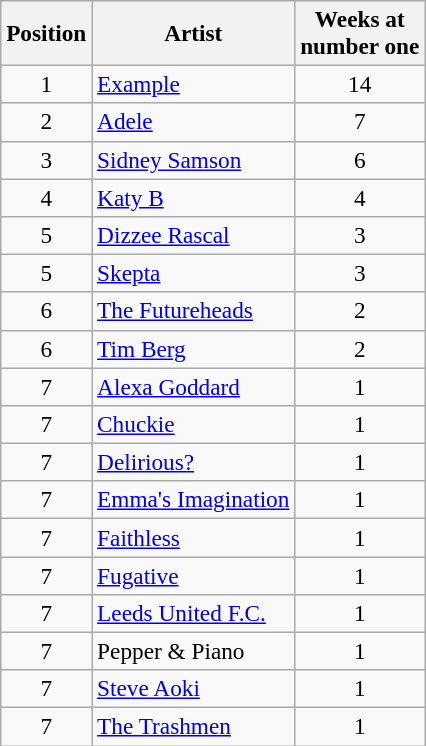<table class="wikitable sortable plainrowheaders" style="font-size:97%;">
<tr>
<th scope=col>Position</th>
<th scope=col>Artist</th>
<th scope=col>Weeks at<br>number one</th>
</tr>
<tr>
<td align=center>1</td>
<td><a href='#'>Example</a></td>
<td align=center>14</td>
</tr>
<tr>
<td align=center>2</td>
<td><a href='#'>Adele</a></td>
<td align=center>7</td>
</tr>
<tr>
<td align=center>3</td>
<td><a href='#'>Sidney Samson</a></td>
<td align=center>6</td>
</tr>
<tr>
<td align=center>4</td>
<td><a href='#'>Katy B</a></td>
<td align=center>4</td>
</tr>
<tr>
<td align=center>5</td>
<td><a href='#'>Dizzee Rascal</a></td>
<td align=center>3</td>
</tr>
<tr>
<td align=center>5</td>
<td><a href='#'>Skepta</a></td>
<td align=center>3</td>
</tr>
<tr>
<td align=center>6</td>
<td><a href='#'>The Futureheads</a></td>
<td align=center>2</td>
</tr>
<tr>
<td align=center>6</td>
<td><a href='#'>Tim Berg</a></td>
<td align=center>2</td>
</tr>
<tr>
<td align=center>7</td>
<td><a href='#'>Alexa Goddard</a></td>
<td align=center>1</td>
</tr>
<tr>
<td align=center>7</td>
<td><a href='#'>Chuckie</a></td>
<td align=center>1</td>
</tr>
<tr>
<td align=center>7</td>
<td><a href='#'>Delirious?</a></td>
<td align=center>1</td>
</tr>
<tr>
<td align=center>7</td>
<td><a href='#'>Emma's Imagination</a></td>
<td align=center>1</td>
</tr>
<tr>
<td align=center>7</td>
<td><a href='#'>Faithless</a></td>
<td align=center>1</td>
</tr>
<tr>
<td align=center>7</td>
<td><a href='#'>Fugative</a></td>
<td align=center>1</td>
</tr>
<tr>
<td align=center>7</td>
<td><a href='#'>Leeds United F.C.</a></td>
<td align=center>1</td>
</tr>
<tr>
<td align=center>7</td>
<td>Pepper & Piano</td>
<td align=center>1</td>
</tr>
<tr>
<td align=center>7</td>
<td><a href='#'>Steve Aoki</a></td>
<td align=center>1</td>
</tr>
<tr>
<td align=center>7</td>
<td><a href='#'>The Trashmen</a></td>
<td align=center>1</td>
</tr>
</table>
